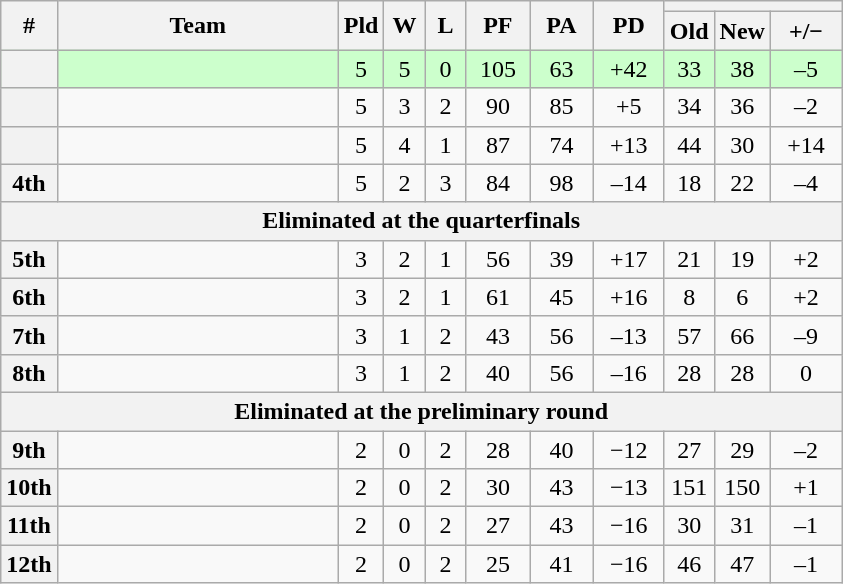<table class=wikitable style="text-align:center;">
<tr>
<th rowspan=2>#</th>
<th width=180px rowspan=2>Team</th>
<th width=20px rowspan=2>Pld</th>
<th width=20px rowspan=2>W</th>
<th width=20px rowspan=2>L</th>
<th width=35px rowspan=2>PF</th>
<th width=35px rowspan=2>PA</th>
<th width=40px rowspan=2>PD</th>
<th colspan=3></th>
</tr>
<tr>
<th !width=30px>Old</th>
<th width=30px>New</th>
<th width=40px>+/−</th>
</tr>
<tr bgcolor=#ccffcc>
<th></th>
<td align=left></td>
<td>5</td>
<td>5</td>
<td>0</td>
<td>105</td>
<td>63</td>
<td>+42</td>
<td>33</td>
<td>38</td>
<td>–5</td>
</tr>
<tr>
<th></th>
<td align=left></td>
<td>5</td>
<td>3</td>
<td>2</td>
<td>90</td>
<td>85</td>
<td>+5</td>
<td>34</td>
<td>36</td>
<td>–2</td>
</tr>
<tr>
<th></th>
<td align=left></td>
<td>5</td>
<td>4</td>
<td>1</td>
<td>87</td>
<td>74</td>
<td>+13</td>
<td>44</td>
<td>30</td>
<td>+14</td>
</tr>
<tr>
<th>4th</th>
<td align=left></td>
<td>5</td>
<td>2</td>
<td>3</td>
<td>84</td>
<td>98</td>
<td>–14</td>
<td>18</td>
<td>22</td>
<td>–4</td>
</tr>
<tr>
<th colspan=11>Eliminated at the quarterfinals</th>
</tr>
<tr>
<th>5th</th>
<td align=left></td>
<td>3</td>
<td>2</td>
<td>1</td>
<td>56</td>
<td>39</td>
<td>+17</td>
<td>21</td>
<td>19</td>
<td>+2</td>
</tr>
<tr>
<th>6th</th>
<td align=left></td>
<td>3</td>
<td>2</td>
<td>1</td>
<td>61</td>
<td>45</td>
<td>+16</td>
<td>8</td>
<td>6</td>
<td>+2</td>
</tr>
<tr>
<th>7th</th>
<td align=left></td>
<td>3</td>
<td>1</td>
<td>2</td>
<td>43</td>
<td>56</td>
<td>–13</td>
<td>57</td>
<td>66</td>
<td>–9</td>
</tr>
<tr>
<th>8th</th>
<td align=left></td>
<td>3</td>
<td>1</td>
<td>2</td>
<td>40</td>
<td>56</td>
<td>–16</td>
<td>28</td>
<td>28</td>
<td>0</td>
</tr>
<tr>
<th colspan=11>Eliminated at the preliminary round</th>
</tr>
<tr>
<th>9th</th>
<td align=left></td>
<td>2</td>
<td>0</td>
<td>2</td>
<td>28</td>
<td>40</td>
<td>−12</td>
<td>27</td>
<td>29</td>
<td>–2</td>
</tr>
<tr>
<th>10th</th>
<td align=left></td>
<td>2</td>
<td>0</td>
<td>2</td>
<td>30</td>
<td>43</td>
<td>−13</td>
<td>151</td>
<td>150</td>
<td>+1</td>
</tr>
<tr>
<th>11th</th>
<td align=left></td>
<td>2</td>
<td>0</td>
<td>2</td>
<td>27</td>
<td>43</td>
<td>−16</td>
<td>30</td>
<td>31</td>
<td>–1</td>
</tr>
<tr>
<th>12th</th>
<td align=left></td>
<td>2</td>
<td>0</td>
<td>2</td>
<td>25</td>
<td>41</td>
<td>−16</td>
<td>46</td>
<td>47</td>
<td>–1</td>
</tr>
</table>
